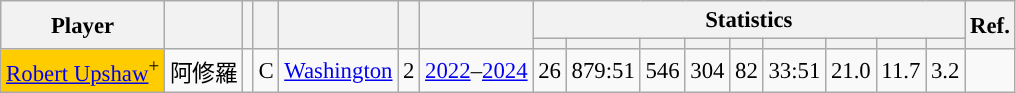<table class="wikitable sortable" style="font-size:95%; text-align:right;">
<tr>
<th rowspan="2">Player</th>
<th rowspan="2"></th>
<th rowspan="2"></th>
<th rowspan="2"></th>
<th rowspan="2"></th>
<th rowspan="2"></th>
<th rowspan="2"></th>
<th colspan="9">Statistics</th>
<th rowspan="2">Ref.</th>
</tr>
<tr>
<th></th>
<th></th>
<th></th>
<th></th>
<th></th>
<th></th>
<th></th>
<th></th>
<th></th>
</tr>
<tr>
<td align="left" bgcolor="#FFCC00"><a href='#'>Robert Upshaw</a><sup>+</sup></td>
<td align="left">阿修羅</td>
<td align="center"></td>
<td align="center">C</td>
<td align="left"><a href='#'>Washington</a></td>
<td align="center">2</td>
<td align="center"><a href='#'>2022</a>–<a href='#'>2024</a></td>
<td>26</td>
<td>879:51</td>
<td>546</td>
<td>304</td>
<td>82</td>
<td>33:51</td>
<td>21.0</td>
<td>11.7</td>
<td>3.2</td>
<td align="center"></td>
</tr>
</table>
